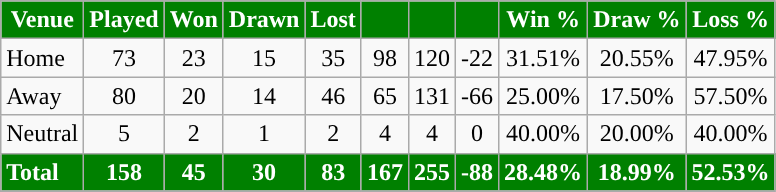<table class="wikitable sortable" style="text-align:center">
<tr>
<th style="background-color:#008000; color:white; ">Venue</th>
<th style="background-color:#008000; color:white; ">Played</th>
<th style="background-color:#008000; color:white; ">Won</th>
<th style="background-color:#008000; color:white; ">Drawn</th>
<th style="background-color:#008000; color:white; ">Lost</th>
<th style="background-color:#008000; color:white; "></th>
<th style="background-color:#008000; color:white; "></th>
<th style="background-color:#008000; color:white; "></th>
<th style="background-color:#008000; color:white; ">Win %</th>
<th style="background-color:#008000; color:white; ">Draw %</th>
<th style="background-color:#008000; color:white; ">Loss %</th>
</tr>
<tr>
<td style="text-align:left;">Home</td>
<td>73</td>
<td>23</td>
<td>15</td>
<td>35</td>
<td>98</td>
<td>120</td>
<td>-22</td>
<td>31.51%</td>
<td>20.55%</td>
<td>47.95%</td>
</tr>
<tr>
<td style="text-align:left;">Away</td>
<td>80</td>
<td>20</td>
<td>14</td>
<td>46</td>
<td>65</td>
<td>131</td>
<td>-66</td>
<td>25.00%</td>
<td>17.50%</td>
<td>57.50%</td>
</tr>
<tr>
<td style="text-align:left;">Neutral</td>
<td>5</td>
<td>2</td>
<td>1</td>
<td>2</td>
<td>4</td>
<td>4</td>
<td>0</td>
<td>40.00%</td>
<td>20.00%</td>
<td>40.00%</td>
</tr>
<tr class="sortbottom">
<th style="background-color:#008000; text-align:left; color:white; "><strong>Total</strong></th>
<th style="background-color:#008000; color:white; "><strong>158</strong></th>
<th style="background-color:#008000; color:white; "><strong>45</strong></th>
<th style="background-color:#008000; color:white; "><strong>30</strong></th>
<th style="background-color:#008000; color:white; "><strong>83</strong></th>
<th style="background-color:#008000; color:white; "><strong>167</strong></th>
<th style="background-color:#008000; color:white; "><strong>255</strong></th>
<th style="background-color:#008000; color:white; "><strong>-88</strong></th>
<th style="background-color:#008000; color:white; "><strong>28.48%</strong></th>
<th style="background-color:#008000; color:white; "><strong>18.99%</strong></th>
<th style="background-color:#008000; color:white; "><strong>52.53%</strong></th>
</tr>
<tr>
</tr>
</table>
